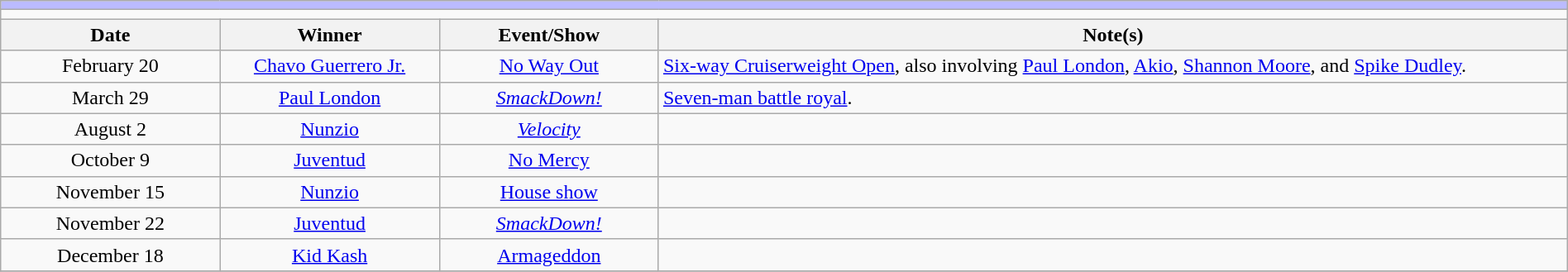<table class="wikitable" style="text-align:center; width:100%;">
<tr style="background:#BBF;">
<td colspan="5"></td>
</tr>
<tr>
<td colspan="5"><strong></strong></td>
</tr>
<tr>
<th width=14%>Date</th>
<th width=14%>Winner</th>
<th width=14%>Event/Show</th>
<th width=58%>Note(s)</th>
</tr>
<tr>
<td>February 20</td>
<td><a href='#'>Chavo Guerrero Jr.</a></td>
<td><a href='#'>No Way Out</a></td>
<td align=left><a href='#'>Six-way Cruiserweight Open</a>, also involving <a href='#'>Paul London</a>, <a href='#'>Akio</a>, <a href='#'>Shannon Moore</a>, and <a href='#'>Spike Dudley</a>.</td>
</tr>
<tr>
<td>March 29<br></td>
<td><a href='#'>Paul London</a></td>
<td><em><a href='#'>SmackDown!</a></em></td>
<td align=left><a href='#'>Seven-man battle royal</a>.</td>
</tr>
<tr>
<td>August 2</td>
<td><a href='#'>Nunzio</a></td>
<td><em><a href='#'>Velocity</a></em></td>
<td></td>
</tr>
<tr>
<td>October 9</td>
<td><a href='#'>Juventud</a></td>
<td><a href='#'>No Mercy</a></td>
<td></td>
</tr>
<tr>
<td>November 15</td>
<td><a href='#'>Nunzio</a></td>
<td><a href='#'>House show</a></td>
<td></td>
</tr>
<tr>
<td>November 22<br></td>
<td><a href='#'>Juventud</a></td>
<td><em><a href='#'>SmackDown!</a></em></td>
<td></td>
</tr>
<tr>
<td>December 18</td>
<td><a href='#'>Kid Kash</a></td>
<td><a href='#'>Armageddon</a></td>
<td></td>
</tr>
<tr>
</tr>
</table>
